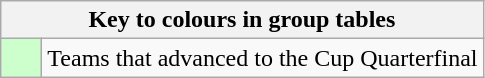<table class="wikitable" style="text-align: center;">
<tr>
<th colspan=2>Key to colours in group tables</th>
</tr>
<tr>
<td style="background:#cfc; width:20px;"></td>
<td align=left>Teams that advanced to the Cup Quarterfinal</td>
</tr>
</table>
